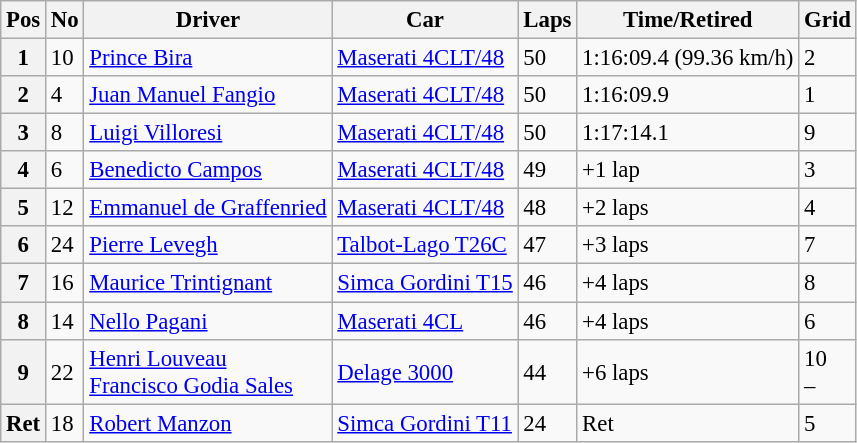<table class="wikitable" style="font-size:95%">
<tr>
<th>Pos<br></th>
<th>No</th>
<th>Driver</th>
<th>Car</th>
<th>Laps</th>
<th>Time/Retired</th>
<th>Grid</th>
</tr>
<tr>
<th>1</th>
<td>10</td>
<td> <a href='#'>Prince Bira</a></td>
<td><a href='#'>Maserati 4CLT/48</a></td>
<td>50</td>
<td>1:16:09.4 (99.36 km/h)</td>
<td>2</td>
</tr>
<tr>
<th>2</th>
<td>4</td>
<td> <a href='#'>Juan Manuel Fangio</a></td>
<td><a href='#'>Maserati 4CLT/48</a></td>
<td>50</td>
<td>1:16:09.9</td>
<td>1</td>
</tr>
<tr>
<th>3</th>
<td>8</td>
<td> <a href='#'>Luigi Villoresi</a></td>
<td><a href='#'>Maserati 4CLT/48</a></td>
<td>50</td>
<td>1:17:14.1</td>
<td>9</td>
</tr>
<tr>
<th>4</th>
<td>6</td>
<td> <a href='#'>Benedicto Campos</a></td>
<td><a href='#'>Maserati 4CLT/48</a></td>
<td>49</td>
<td>+1 lap</td>
<td>3</td>
</tr>
<tr>
<th>5</th>
<td>12</td>
<td> <a href='#'>Emmanuel de Graffenried</a></td>
<td><a href='#'>Maserati 4CLT/48</a></td>
<td>48</td>
<td>+2 laps</td>
<td>4</td>
</tr>
<tr>
<th>6</th>
<td>24</td>
<td> <a href='#'>Pierre Levegh</a></td>
<td><a href='#'>Talbot-Lago T26C</a></td>
<td>47</td>
<td>+3 laps</td>
<td>7</td>
</tr>
<tr>
<th>7</th>
<td>16</td>
<td> <a href='#'>Maurice Trintignant</a></td>
<td><a href='#'>Simca Gordini T15</a></td>
<td>46</td>
<td>+4 laps</td>
<td>8</td>
</tr>
<tr>
<th>8</th>
<td>14</td>
<td> <a href='#'>Nello Pagani</a></td>
<td><a href='#'>Maserati 4CL</a></td>
<td>46</td>
<td>+4 laps</td>
<td>6</td>
</tr>
<tr>
<th>9</th>
<td>22</td>
<td> <a href='#'>Henri Louveau</a><br> <a href='#'>Francisco Godia Sales</a></td>
<td><a href='#'>Delage 3000</a></td>
<td>44</td>
<td>+6 laps</td>
<td>10<br>–</td>
</tr>
<tr>
<th>Ret</th>
<td>18</td>
<td> <a href='#'>Robert Manzon</a></td>
<td><a href='#'>Simca Gordini T11</a></td>
<td>24</td>
<td>Ret</td>
<td>5</td>
</tr>
</table>
